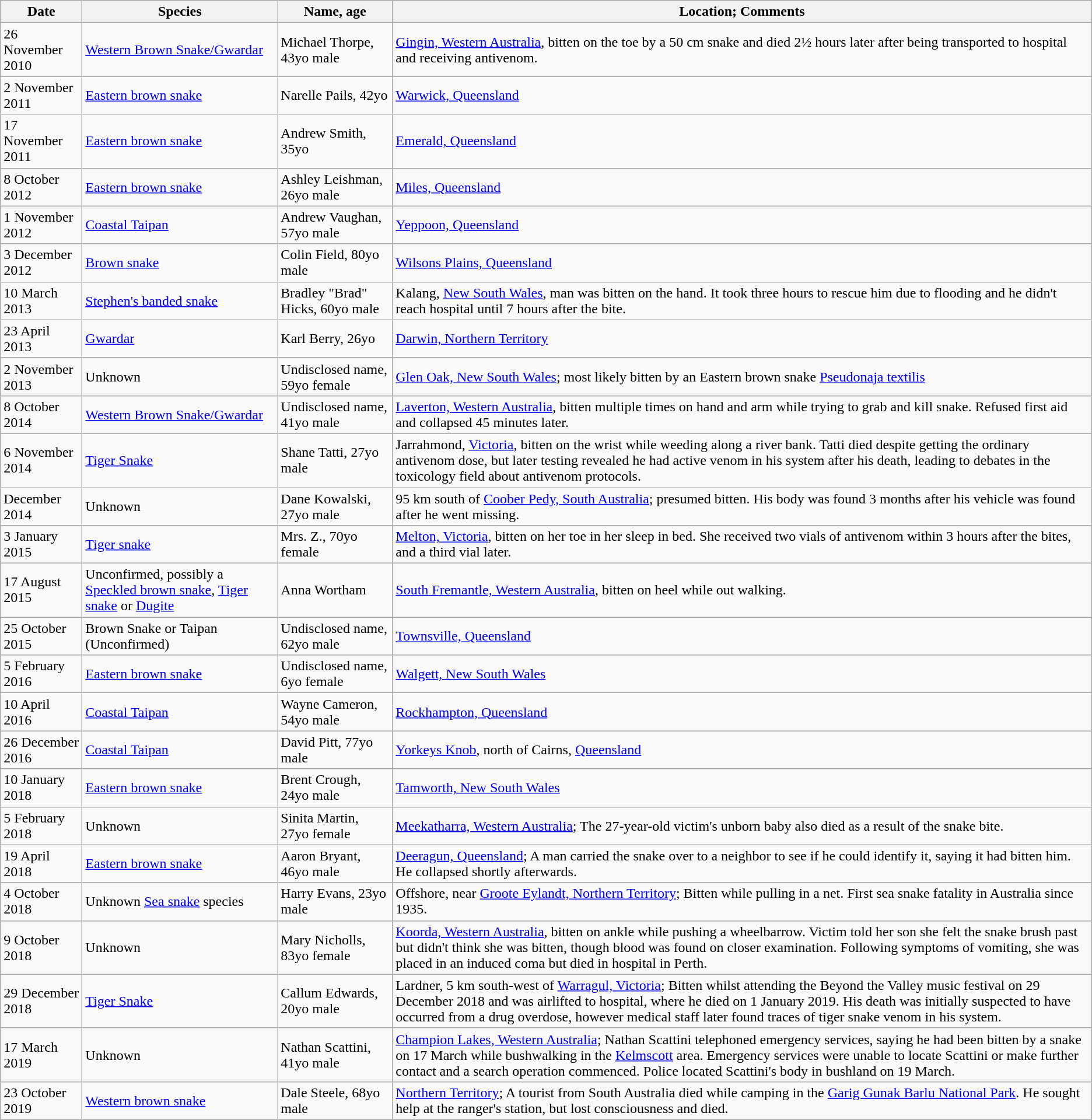<table class="wikitable sortable">
<tr>
<th scope="col">Date</th>
<th scope="col">Species</th>
<th scope="col">Name, age</th>
<th scope="col" class="unsortable">Location; Comments</th>
</tr>
<tr>
<td data-sort-value="2010-11-26">26 November 2010</td>
<td><a href='#'>Western Brown Snake/Gwardar</a></td>
<td data-sort-value="thorpe, michael">Michael Thorpe, 43yo male</td>
<td><a href='#'>Gingin, Western Australia</a>, bitten on the toe by a 50 cm snake and died 2½ hours later after being transported to hospital and receiving antivenom.</td>
</tr>
<tr>
<td data-sort-value="2011-11-02">2 November 2011</td>
<td><a href='#'>Eastern brown snake</a></td>
<td data-sort-value="pails, narelle">Narelle Pails, 42yo</td>
<td><a href='#'>Warwick, Queensland</a></td>
</tr>
<tr>
<td data-sort-value="2011-11-17">17 November 2011</td>
<td><a href='#'>Eastern brown snake</a></td>
<td data-sort-value="smith, andrew">Andrew Smith, 35yo</td>
<td><a href='#'>Emerald, Queensland</a></td>
</tr>
<tr>
<td data-sort-value="2012-10-08">8 October 2012</td>
<td><a href='#'>Eastern brown snake</a></td>
<td data-sort-value="leishman, ashley">Ashley Leishman, 26yo male</td>
<td><a href='#'>Miles, Queensland</a></td>
</tr>
<tr>
<td data-sort-value="2012-11-01">1 November 2012</td>
<td><a href='#'>Coastal Taipan</a></td>
<td data-sort-value="vaughan, andrew">Andrew Vaughan, 57yo male</td>
<td><a href='#'>Yeppoon, Queensland</a></td>
</tr>
<tr>
<td data-sort-value="2012-12-03">3 December 2012</td>
<td><a href='#'>Brown snake</a></td>
<td data-sort-value="field, colin">Colin Field, 80yo male</td>
<td><a href='#'>Wilsons Plains, Queensland</a></td>
</tr>
<tr>
<td data-sort-value="2013-03-10">10 March 2013</td>
<td><a href='#'>Stephen's banded snake</a></td>
<td data-sort-value="ZZZ">Bradley "Brad" Hicks, 60yo male</td>
<td>Kalang, <a href='#'>New South Wales</a>, man was bitten on the hand. It took three hours to rescue him due to flooding and he didn't reach hospital until 7 hours after the bite.</td>
</tr>
<tr>
<td data-sort-value="2013-04-23">23 April 2013</td>
<td><a href='#'>Gwardar</a></td>
<td data-sort-value="berry, karl">Karl Berry, 26yo</td>
<td><a href='#'>Darwin, Northern Territory</a></td>
</tr>
<tr>
<td data-sort-value="2013-11-02">2 November 2013</td>
<td>Unknown</td>
<td data-sort-value="ZZZ">Undisclosed name, 59yo female</td>
<td><a href='#'>Glen Oak, New South Wales</a>; most likely bitten by an Eastern brown snake <a href='#'>Pseudonaja textilis</a></td>
</tr>
<tr>
<td data-sort-value="2014-10-08">8 October 2014</td>
<td><a href='#'>Western Brown Snake/Gwardar</a></td>
<td data-sort-value="ZZZ">Undisclosed name, 41yo male</td>
<td><a href='#'>Laverton, Western Australia</a>, bitten multiple times on hand and arm while trying to grab and kill snake. Refused first aid and collapsed 45 minutes later.</td>
</tr>
<tr>
<td data-sort-value="2014-11-06">6 November 2014</td>
<td><a href='#'>Tiger Snake</a></td>
<td data-sort-value="tatti, shane">Shane Tatti, 27yo male</td>
<td>Jarrahmond, <a href='#'>Victoria</a>, bitten on the wrist while weeding along a river bank. Tatti died despite getting the ordinary antivenom dose, but later testing revealed he had active venom in his system after his death, leading to debates in the toxicology field about antivenom protocols.</td>
</tr>
<tr>
<td data-sort-value="2014-12-01">December 2014</td>
<td>Unknown</td>
<td data-sort-value="kowalski, dane">Dane Kowalski, 27yo male</td>
<td>95 km south of <a href='#'>Coober Pedy, South Australia</a>; presumed bitten. His body was found 3 months after his vehicle was found after he went missing.</td>
</tr>
<tr>
<td data-sort-value="2015-01-03">3 January 2015</td>
<td><a href='#'>Tiger snake</a></td>
<td data-sort-value="z, mrs">Mrs. Z., 70yo female</td>
<td><a href='#'>Melton, Victoria</a>, bitten on her toe in her sleep in bed. She received two vials of antivenom within 3 hours after the bites, and a third vial later.</td>
</tr>
<tr>
<td data-sort-value="2015-08-17">17 August 2015</td>
<td>Unconfirmed, possibly a  <a href='#'>Speckled brown snake</a>,   <a href='#'>Tiger snake</a> or <a href='#'>Dugite</a></td>
<td data-sort-value="wortham, anne">Anna  Wortham</td>
<td><a href='#'>South Fremantle, Western Australia</a>, bitten on heel while out walking.</td>
</tr>
<tr>
<td data-sort-value="2015-10-25">25 October 2015</td>
<td>Brown Snake or Taipan (Unconfirmed)</td>
<td data-sort-value="ZZZ">Undisclosed name, 62yo male</td>
<td><a href='#'>Townsville, Queensland</a></td>
</tr>
<tr>
<td data-sort-value="2016-02-05">5 February 2016</td>
<td><a href='#'>Eastern brown snake</a></td>
<td data-sort-value="ZZZ">Undisclosed name, 6yo female</td>
<td><a href='#'>Walgett, New South Wales</a></td>
</tr>
<tr>
<td data-sort-value="2016-04-10">10 April 2016</td>
<td><a href='#'>Coastal Taipan</a></td>
<td data-sort-value="cameron, wayne">Wayne Cameron, 54yo male</td>
<td><a href='#'>Rockhampton, Queensland</a></td>
</tr>
<tr>
<td data-sort-value="2016-12-26">26 December 2016</td>
<td><a href='#'>Coastal Taipan</a></td>
<td data-sort-value="pitt, david">David Pitt, 77yo male</td>
<td><a href='#'>Yorkeys Knob</a>, north of Cairns, <a href='#'>Queensland</a></td>
</tr>
<tr>
<td data-sort-value="2018-01-10">10 January 2018</td>
<td><a href='#'>Eastern brown snake</a></td>
<td data-sort-value="ZZZ">Brent Crough, 24yo male</td>
<td><a href='#'>Tamworth, New South Wales</a></td>
</tr>
<tr>
<td data-sort-value="2018-02-05">5 February 2018</td>
<td>Unknown</td>
<td data-sort-value="martin, sinita">Sinita Martin, 27yo female</td>
<td><a href='#'>Meekatharra, Western Australia</a>; The 27-year-old victim's unborn baby also died as a result of the snake bite.</td>
</tr>
<tr>
<td data-sort-value="2018-04-19">19 April 2018</td>
<td><a href='#'>Eastern brown snake</a></td>
<td data-sort-value="bryant, aaron">Aaron Bryant, 46yo male</td>
<td><a href='#'>Deeragun, Queensland</a>; A man carried the snake over to a neighbor to see if he could identify it, saying it had bitten him. He collapsed shortly afterwards.</td>
</tr>
<tr>
<td data-sort-value="2018-10-04">4 October 2018</td>
<td>Unknown <a href='#'>Sea snake</a> species</td>
<td data-sort-value="evans, harry">Harry Evans, 23yo male</td>
<td>Offshore, near <a href='#'>Groote Eylandt, Northern Territory</a>; Bitten while pulling in a net. First sea snake fatality in Australia since 1935.</td>
</tr>
<tr>
<td data-sort-value="2018-10-09">9 October 2018</td>
<td>Unknown</td>
<td data-sort-value="nicholls, mary">Mary Nicholls, 83yo female</td>
<td><a href='#'>Koorda, Western Australia</a>, bitten on ankle while pushing a wheelbarrow. Victim told her son she felt the snake brush past but didn't think she was bitten, though blood was found on closer examination. Following symptoms of vomiting, she was placed in an induced coma but died in hospital in Perth.</td>
</tr>
<tr>
<td data-sort-value="2018-12-29">29 December 2018</td>
<td><a href='#'>Tiger Snake</a></td>
<td data-sort-value="edwards, callum">Callum Edwards, 20yo male</td>
<td>Lardner, 5 km south-west of <a href='#'>Warragul, Victoria</a>; Bitten whilst attending the Beyond the Valley music festival on 29 December 2018 and was airlifted to hospital, where he died on 1 January 2019. His death was initially suspected to have occurred from a drug overdose, however medical staff later found traces of tiger snake venom in his system.</td>
</tr>
<tr>
<td data-sort-value="2019-03-17">17 March 2019</td>
<td>Unknown</td>
<td data-sort-value="scattini, nathan">Nathan Scattini, 41yo male</td>
<td><a href='#'>Champion Lakes, Western Australia</a>; Nathan Scattini telephoned emergency services, saying he had been bitten by a snake on 17 March while bushwalking in the <a href='#'>Kelmscott</a> area. Emergency services were unable to locate Scattini or make further contact and a search operation commenced. Police located Scattini's body in bushland on 19 March.</td>
</tr>
<tr>
<td data-sort-value="2019-10-30">23 October 2019</td>
<td><a href='#'>Western brown snake</a></td>
<td data-sort-value="ZZZ">Dale Steele, 68yo male</td>
<td><a href='#'>Northern Territory</a>; A tourist from South Australia died while camping in the <a href='#'>Garig Gunak Barlu National Park</a>. He sought help at the ranger's station, but lost consciousness and died.</td>
</tr>
</table>
